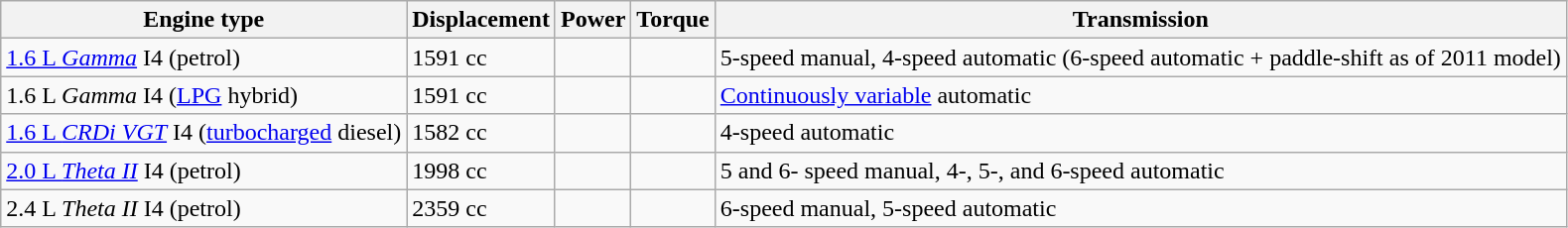<table class="wikitable">
<tr>
<th>Engine type</th>
<th>Displacement</th>
<th>Power</th>
<th>Torque</th>
<th>Transmission</th>
</tr>
<tr>
<td><a href='#'>1.6 L <em>Gamma</em></a> I4 (petrol)</td>
<td>1591 cc</td>
<td></td>
<td></td>
<td>5-speed manual, 4-speed automatic (6-speed automatic + paddle-shift as of 2011 model)</td>
</tr>
<tr>
<td>1.6 L <em>Gamma</em> I4 (<a href='#'>LPG</a> hybrid)</td>
<td>1591 cc</td>
<td></td>
<td></td>
<td><a href='#'>Continuously variable</a> automatic</td>
</tr>
<tr>
<td><a href='#'>1.6 L <em>CRDi VGT</em></a> I4 (<a href='#'>turbocharged</a> diesel)</td>
<td>1582 cc</td>
<td></td>
<td></td>
<td>4-speed automatic</td>
</tr>
<tr>
<td><a href='#'>2.0 L <em>Theta II</em></a> I4 (petrol)</td>
<td>1998 cc</td>
<td></td>
<td></td>
<td>5 and 6- speed manual, 4-, 5-, and 6-speed automatic</td>
</tr>
<tr>
<td>2.4 L <em>Theta II</em> I4 (petrol)</td>
<td>2359 cc</td>
<td></td>
<td></td>
<td>6-speed manual, 5-speed automatic</td>
</tr>
</table>
